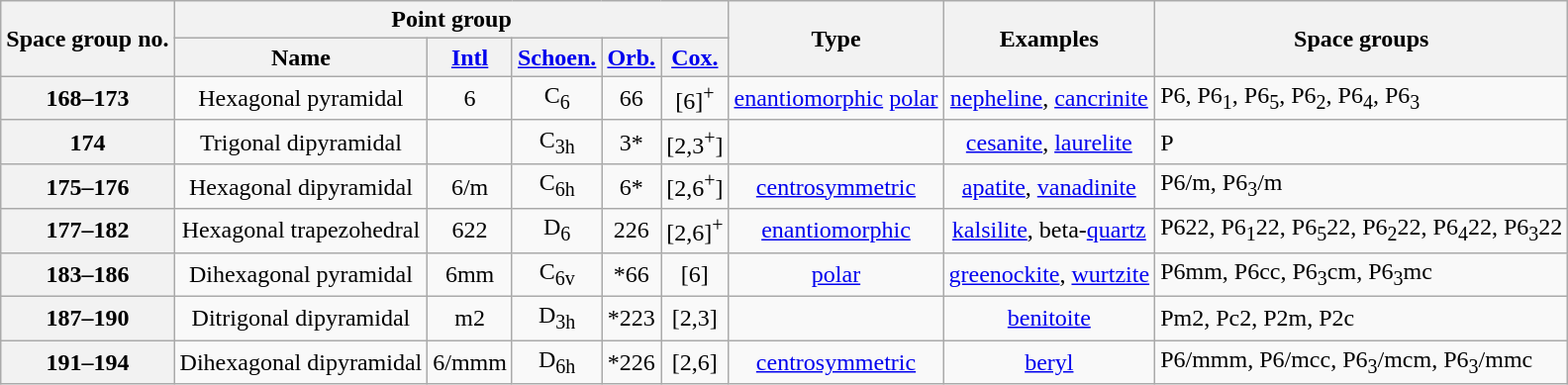<table class="wikitable">
<tr>
<th rowspan=2>Space group no.</th>
<th colspan=5>Point group</th>
<th rowspan=2>Type</th>
<th rowspan=2>Examples</th>
<th rowspan=2>Space groups</th>
</tr>
<tr>
<th>Name</th>
<th><a href='#'>Intl</a></th>
<th><a href='#'>Schoen.</a></th>
<th><a href='#'>Orb.</a></th>
<th><a href='#'>Cox.</a></th>
</tr>
<tr align=center>
<th>168–173</th>
<td>Hexagonal pyramidal</td>
<td>6</td>
<td>C<sub>6</sub></td>
<td>66</td>
<td>[6]<sup>+</sup></td>
<td><a href='#'>enantiomorphic</a> <a href='#'>polar</a></td>
<td><a href='#'>nepheline</a>, <a href='#'>cancrinite</a></td>
<td align=left>P6, P6<sub>1</sub>, P6<sub>5</sub>, P6<sub>2</sub>, P6<sub>4</sub>, P6<sub>3</sub></td>
</tr>
<tr align=center>
<th>174</th>
<td>Trigonal dipyramidal</td>
<td></td>
<td>C<sub>3h</sub></td>
<td>3*</td>
<td>[2,3<sup>+</sup>]</td>
<td></td>
<td><a href='#'>cesanite</a>, <a href='#'>laurelite</a></td>
<td align=left>P</td>
</tr>
<tr align=center>
<th>175–176</th>
<td>Hexagonal dipyramidal</td>
<td>6/m</td>
<td>C<sub>6h</sub></td>
<td>6*</td>
<td>[2,6<sup>+</sup>]</td>
<td><a href='#'>centrosymmetric</a></td>
<td><a href='#'>apatite</a>, <a href='#'>vanadinite</a></td>
<td align=left>P6/m, P6<sub>3</sub>/m</td>
</tr>
<tr align=center>
<th>177–182</th>
<td>Hexagonal trapezohedral</td>
<td>622</td>
<td>D<sub>6</sub></td>
<td>226</td>
<td>[2,6]<sup>+</sup></td>
<td><a href='#'>enantiomorphic</a></td>
<td><a href='#'>kalsilite</a>, beta-<a href='#'>quartz</a></td>
<td align=left>P622, P6<sub>1</sub>22, P6<sub>5</sub>22, P6<sub>2</sub>22, P6<sub>4</sub>22, P6<sub>3</sub>22</td>
</tr>
<tr align=center>
<th>183–186</th>
<td>Dihexagonal pyramidal</td>
<td>6mm</td>
<td>C<sub>6v</sub></td>
<td>*66</td>
<td>[6]</td>
<td><a href='#'>polar</a></td>
<td><a href='#'>greenockite</a>, <a href='#'>wurtzite</a></td>
<td align=left>P6mm, P6cc, P6<sub>3</sub>cm, P6<sub>3</sub>mc</td>
</tr>
<tr align=center>
<th>187–190</th>
<td>Ditrigonal dipyramidal</td>
<td>m2</td>
<td>D<sub>3h</sub></td>
<td>*223</td>
<td>[2,3]</td>
<td></td>
<td><a href='#'>benitoite</a></td>
<td align=left>Pm2, Pc2, P2m, P2c</td>
</tr>
<tr align=center>
<th>191–194</th>
<td>Dihexagonal dipyramidal</td>
<td>6/mmm</td>
<td>D<sub>6h</sub></td>
<td>*226</td>
<td>[2,6]</td>
<td><a href='#'>centrosymmetric</a></td>
<td><a href='#'>beryl</a></td>
<td align=left>P6/mmm, P6/mcc, P6<sub>3</sub>/mcm, P6<sub>3</sub>/mmc</td>
</tr>
</table>
